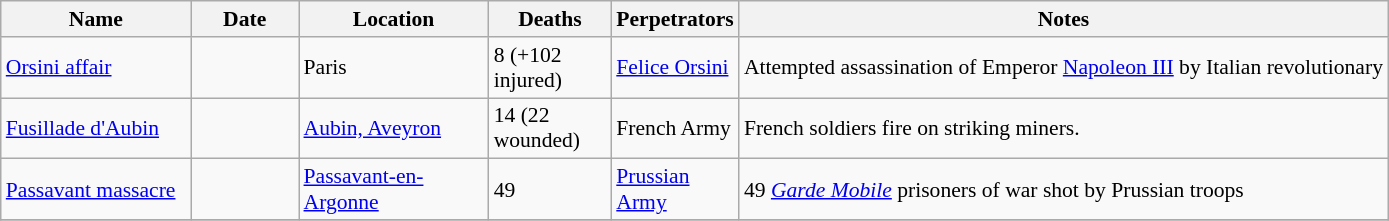<table class="sortable wikitable" style="font-size:90%;">
<tr>
<th style="width:120px;">Name</th>
<th style="width:65px;">Date</th>
<th style="width:120px;">Location</th>
<th ! data-sort-type="number" style="width:75px;">Deaths</th>
<th style="width:75px;">Perpetrators</th>
<th class="unsortable">Notes</th>
</tr>
<tr>
<td><a href='#'>Orsini affair</a></td>
<td></td>
<td>Paris</td>
<td>8 (+102 injured)</td>
<td><a href='#'>Felice Orsini</a></td>
<td>Attempted assassination of Emperor <a href='#'>Napoleon III</a> by Italian revolutionary</td>
</tr>
<tr>
<td><a href='#'>Fusillade d'Aubin</a></td>
<td></td>
<td><a href='#'>Aubin, Aveyron</a></td>
<td>14 (22 wounded)</td>
<td>French Army</td>
<td>French soldiers fire on striking miners.</td>
</tr>
<tr>
<td><a href='#'>Passavant massacre</a></td>
<td></td>
<td><a href='#'>Passavant-en-Argonne</a></td>
<td>49</td>
<td><a href='#'>Prussian Army</a></td>
<td>49 <em><a href='#'>Garde Mobile</a></em> prisoners of war shot by Prussian troops</td>
</tr>
<tr>
</tr>
</table>
